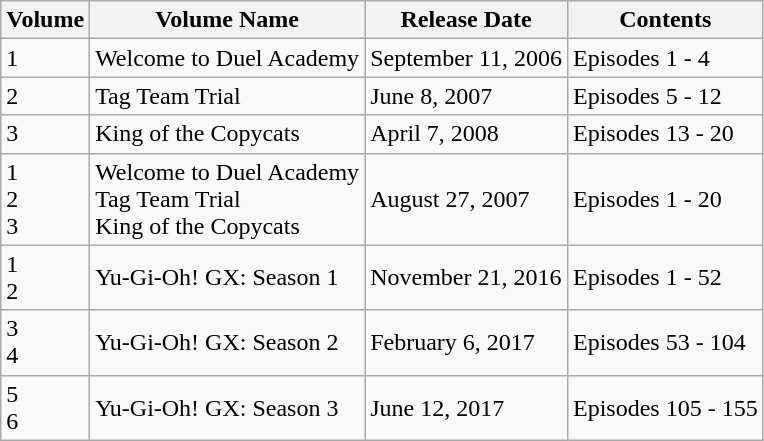<table class="wikitable">
<tr>
<th>Volume </th>
<th>Volume Name </th>
<th>Release Date</th>
<th>Contents</th>
</tr>
<tr>
<td>1</td>
<td>Welcome to Duel Academy</td>
<td>September 11, 2006</td>
<td>Episodes 1 - 4</td>
</tr>
<tr>
<td>2</td>
<td>Tag Team Trial</td>
<td>June 8, 2007</td>
<td>Episodes 5 - 12</td>
</tr>
<tr>
<td>3</td>
<td>King of the Copycats</td>
<td>April 7, 2008</td>
<td>Episodes 13 - 20</td>
</tr>
<tr>
<td>1<br>2<br>3</td>
<td>Welcome to Duel Academy<br>Tag Team Trial<br>King of the Copycats</td>
<td>August 27, 2007</td>
<td>Episodes 1 - 20</td>
</tr>
<tr>
<td>1<br>2</td>
<td>Yu-Gi-Oh! GX:  Season 1</td>
<td>November 21, 2016</td>
<td>Episodes 1 - 52</td>
</tr>
<tr>
<td>3<br>4</td>
<td>Yu-Gi-Oh! GX: Season 2</td>
<td>February 6, 2017</td>
<td>Episodes 53 - 104</td>
</tr>
<tr>
<td>5<br>6</td>
<td>Yu-Gi-Oh! GX: Season 3</td>
<td>June 12, 2017</td>
<td>Episodes 105 - 155</td>
</tr>
</table>
